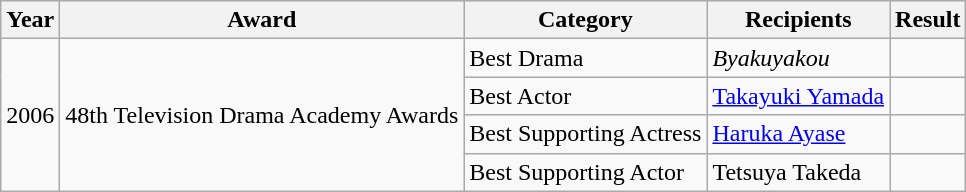<table class="wikitable">
<tr>
<th>Year</th>
<th>Award</th>
<th>Category</th>
<th>Recipients</th>
<th>Result</th>
</tr>
<tr>
<td rowspan=4>2006</td>
<td rowspan=4>48th Television Drama Academy Awards</td>
<td>Best Drama</td>
<td><em>Byakuyakou</em></td>
<td></td>
</tr>
<tr>
<td>Best Actor</td>
<td><a href='#'>Takayuki Yamada</a></td>
<td></td>
</tr>
<tr>
<td>Best Supporting Actress</td>
<td><a href='#'>Haruka Ayase</a></td>
<td></td>
</tr>
<tr>
<td>Best Supporting Actor</td>
<td>Tetsuya Takeda</td>
<td></td>
</tr>
</table>
